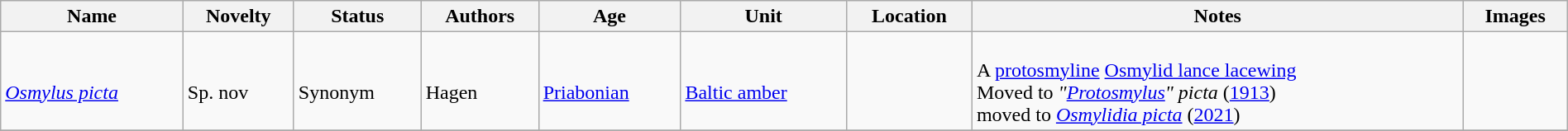<table class="wikitable sortable" align="center" width="100%">
<tr>
<th>Name</th>
<th>Novelty</th>
<th>Status</th>
<th>Authors</th>
<th>Age</th>
<th>Unit</th>
<th>Location</th>
<th>Notes</th>
<th>Images</th>
</tr>
<tr>
<td><br><em><a href='#'>Osmylus picta</a></em></td>
<td><br>Sp. nov</td>
<td><br>Synonym</td>
<td><br>Hagen</td>
<td><br><a href='#'>Priabonian</a></td>
<td><br><a href='#'>Baltic amber</a></td>
<td><br></td>
<td><br>A <a href='#'>protosmyline</a> <a href='#'>Osmylid lance lacewing</a><br> Moved to <em>"<a href='#'>Protosmylus</a>" picta</em> (<a href='#'>1913</a>)<br> moved to <em><a href='#'>Osmylidia picta</a></em> (<a href='#'>2021</a>)</td>
<td></td>
</tr>
<tr>
</tr>
</table>
